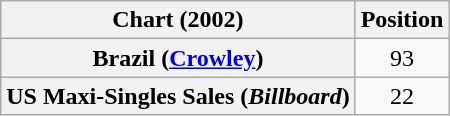<table class="wikitable plainrowheaders" style="text-align:center">
<tr>
<th>Chart (2002)</th>
<th>Position</th>
</tr>
<tr>
<th scope="row">Brazil (<a href='#'>Crowley</a>)</th>
<td>93</td>
</tr>
<tr>
<th scope="row">US Maxi-Singles Sales (<em>Billboard</em>)</th>
<td>22</td>
</tr>
</table>
